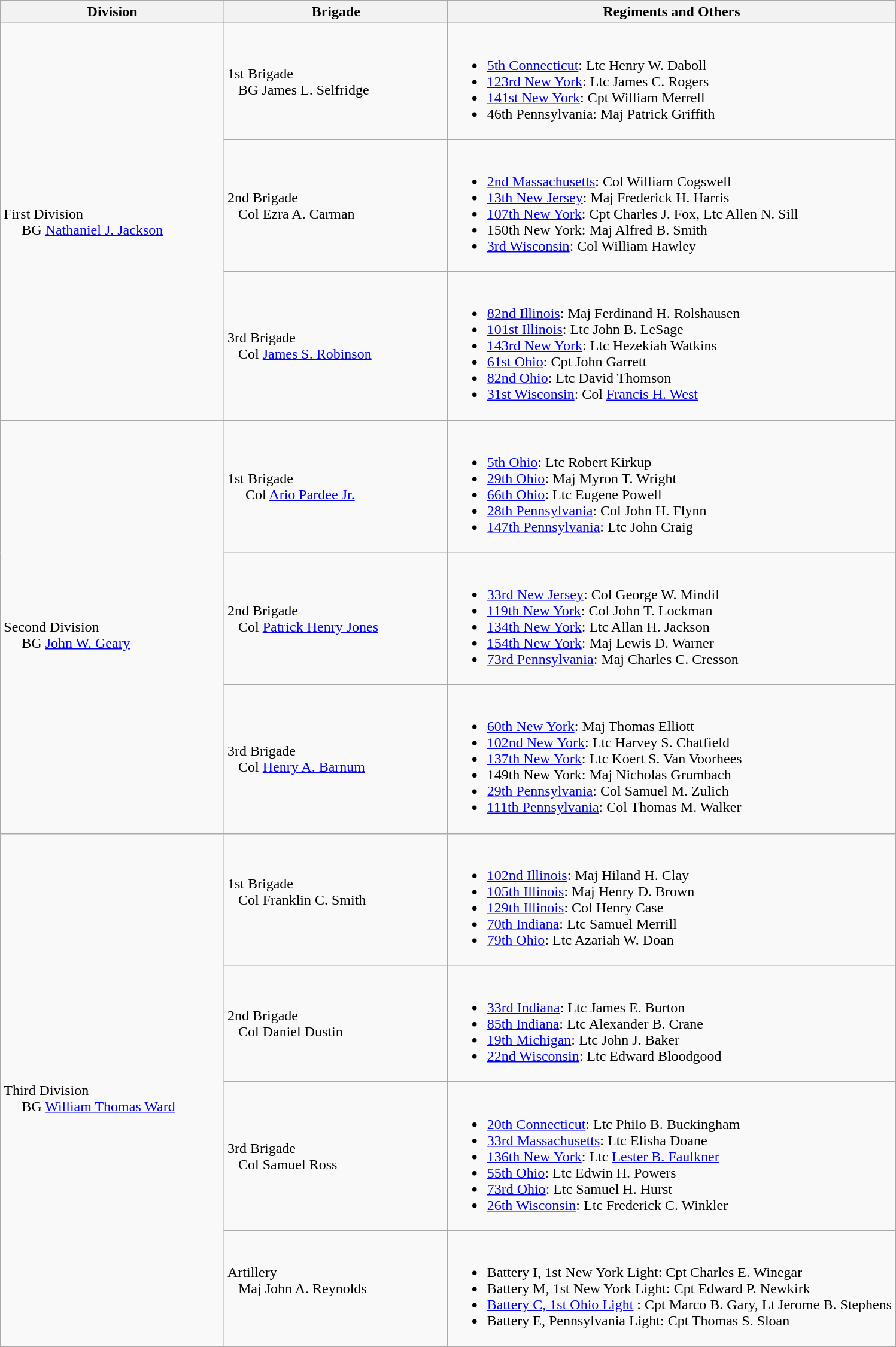<table class="wikitable">
<tr>
<th width=25%>Division</th>
<th width=25%>Brigade</th>
<th>Regiments and Others</th>
</tr>
<tr>
<td rowspan=3><br>First Division
<br>    
BG <a href='#'>Nathaniel J. Jackson</a><br> </td>
<td>1st Brigade<br>  
BG James L. Selfridge</td>
<td><br><ul><li><a href='#'>5th Connecticut</a>: Ltc Henry W. Daboll</li><li><a href='#'>123rd New York</a>: Ltc James C. Rogers</li><li><a href='#'>141st New York</a>: Cpt William Merrell</li><li>46th Pennsylvania: Maj Patrick Griffith</li></ul></td>
</tr>
<tr>
<td>2nd Brigade<br>  
Col Ezra A. Carman</td>
<td><br><ul><li><a href='#'>2nd Massachusetts</a>: Col William Cogswell</li><li><a href='#'>13th New Jersey</a>: Maj Frederick H. Harris</li><li><a href='#'>107th New York</a>: Cpt Charles J. Fox, Ltc Allen N. Sill</li><li>150th New York: Maj Alfred B. Smith</li><li><a href='#'>3rd Wisconsin</a>: Col William Hawley</li></ul></td>
</tr>
<tr>
<td>3rd Brigade<br>  
Col <a href='#'>James S. Robinson</a></td>
<td><br><ul><li><a href='#'>82nd Illinois</a>: Maj Ferdinand H. Rolshausen</li><li><a href='#'>101st Illinois</a>: Ltc John B. LeSage</li><li><a href='#'>143rd New York</a>: Ltc Hezekiah Watkins</li><li><a href='#'>61st Ohio</a>: Cpt John Garrett</li><li><a href='#'>82nd Ohio</a>: Ltc David Thomson</li><li><a href='#'>31st Wisconsin</a>: Col <a href='#'>Francis H. West</a></li></ul></td>
</tr>
<tr>
<td rowspan=3><br>Second Division
<br>    
BG <a href='#'>John W. Geary</a></td>
<td>1st Brigade<br>    
Col <a href='#'>Ario Pardee Jr.</a></td>
<td><br><ul><li><a href='#'>5th Ohio</a>: Ltc Robert Kirkup</li><li><a href='#'>29th Ohio</a>: Maj Myron T. Wright</li><li><a href='#'>66th Ohio</a>: Ltc Eugene Powell</li><li><a href='#'>28th Pennsylvania</a>: Col John H. Flynn</li><li><a href='#'>147th Pennsylvania</a>: Ltc John Craig</li></ul></td>
</tr>
<tr>
<td>2nd Brigade<br>  
Col <a href='#'>Patrick Henry Jones</a></td>
<td><br><ul><li><a href='#'>33rd New Jersey</a>: Col George W. Mindil</li><li><a href='#'>119th New York</a>: Col John T. Lockman</li><li><a href='#'>134th New York</a>: Ltc Allan H. Jackson</li><li><a href='#'>154th New York</a>: Maj Lewis D. Warner</li><li><a href='#'>73rd Pennsylvania</a>: Maj Charles C. Cresson</li></ul></td>
</tr>
<tr>
<td>3rd Brigade<br>  
Col <a href='#'>Henry A. Barnum</a></td>
<td><br><ul><li><a href='#'>60th New York</a>: Maj Thomas Elliott</li><li><a href='#'>102nd New York</a>: Ltc Harvey S. Chatfield</li><li><a href='#'>137th New York</a>: Ltc Koert S. Van Voorhees</li><li>149th New York: Maj Nicholas Grumbach</li><li><a href='#'>29th Pennsylvania</a>: Col Samuel M. Zulich</li><li><a href='#'>111th Pennsylvania</a>: Col Thomas M. Walker</li></ul></td>
</tr>
<tr>
<td rowspan=4><br>Third Division
<br>    
BG <a href='#'>William Thomas Ward</a></td>
<td>1st Brigade<br>  
Col Franklin C. Smith<br> </td>
<td><br><ul><li><a href='#'>102nd Illinois</a>: Maj Hiland H. Clay</li><li><a href='#'>105th Illinois</a>:  Maj Henry D. Brown</li><li><a href='#'>129th Illinois</a>: Col Henry Case</li><li><a href='#'>70th Indiana</a>: Ltc Samuel Merrill</li><li><a href='#'>79th Ohio</a>: Ltc Azariah W. Doan</li></ul></td>
</tr>
<tr>
<td>2nd Brigade<br>  
Col Daniel Dustin</td>
<td><br><ul><li><a href='#'>33rd Indiana</a>: Ltc James E. Burton</li><li><a href='#'>85th Indiana</a>: Ltc Alexander B. Crane</li><li><a href='#'>19th Michigan</a>: Ltc John J. Baker</li><li><a href='#'>22nd Wisconsin</a>: Ltc Edward Bloodgood</li></ul></td>
</tr>
<tr>
<td>3rd Brigade<br>  
Col Samuel Ross</td>
<td><br><ul><li><a href='#'>20th Connecticut</a>: Ltc Philo B. Buckingham</li><li><a href='#'>33rd Massachusetts</a>: Ltc Elisha Doane</li><li><a href='#'>136th New York</a>: Ltc <a href='#'>Lester B. Faulkner</a></li><li><a href='#'>55th Ohio</a>: Ltc Edwin H. Powers</li><li><a href='#'>73rd Ohio</a>: Ltc Samuel H. Hurst</li><li><a href='#'>26th Wisconsin</a>: Ltc Frederick C. Winkler</li></ul></td>
</tr>
<tr>
<td>Artillery<br>  
Maj John A. Reynolds<br>  </td>
<td><br><ul><li>Battery I, 1st New York Light: Cpt Charles E. Winegar</li><li>Battery M, 1st New York Light: Cpt Edward P. Newkirk</li><li><a href='#'>Battery C, 1st Ohio Light</a> : Cpt Marco B. Gary, Lt Jerome B. Stephens</li><li>Battery E, Pennsylvania Light: Cpt Thomas S. Sloan</li></ul></td>
</tr>
</table>
